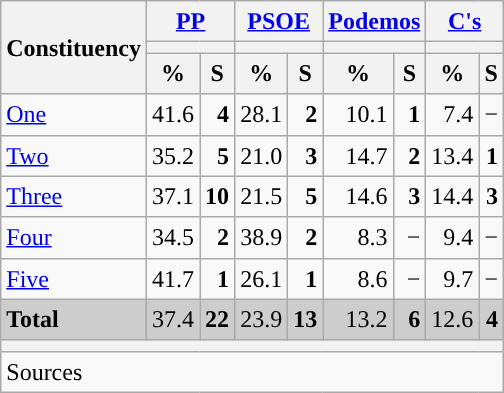<table class="wikitable sortable" style="text-align:right; line-height:20px;">
<tr>
<th rowspan="3">Constituency</th>
<th colspan="2" width="30px" class="unsortable"><a href='#'>PP</a></th>
<th colspan="2" width="30px" class="unsortable"><a href='#'>PSOE</a></th>
<th colspan="2" width="30px" class="unsortable"><a href='#'>Podemos</a></th>
<th colspan="2" width="30px" class="unsortable"><a href='#'>C's</a></th>
</tr>
<tr>
<th colspan="2" style="background:"></th>
<th colspan="2" style="background:"></th>
<th colspan="2" style="background:"></th>
<th colspan="2" style="background:"></th>
</tr>
<tr>
<th data-sort-type="number">%</th>
<th data-sort-type="number">S</th>
<th data-sort-type="number">%</th>
<th data-sort-type="number">S</th>
<th data-sort-type="number">%</th>
<th data-sort-type="number">S</th>
<th data-sort-type="number">%</th>
<th data-sort-type="number">S</th>
</tr>
<tr>
<td align="left"><a href='#'>One</a></td>
<td style="background:">41.6</td>
<td><strong>4</strong></td>
<td>28.1</td>
<td><strong>2</strong></td>
<td>10.1</td>
<td><strong>1</strong></td>
<td>7.4</td>
<td>−</td>
</tr>
<tr>
<td align="left"><a href='#'>Two</a></td>
<td style="background:">35.2</td>
<td><strong>5</strong></td>
<td>21.0</td>
<td><strong>3</strong></td>
<td>14.7</td>
<td><strong>2</strong></td>
<td>13.4</td>
<td><strong>1</strong></td>
</tr>
<tr>
<td align="left"><a href='#'>Three</a></td>
<td style="background:">37.1</td>
<td><strong>10</strong></td>
<td>21.5</td>
<td><strong>5</strong></td>
<td>14.6</td>
<td><strong>3</strong></td>
<td>14.4</td>
<td><strong>3</strong></td>
</tr>
<tr>
<td align="left"><a href='#'>Four</a></td>
<td>34.5</td>
<td><strong>2</strong></td>
<td style="background:">38.9</td>
<td><strong>2</strong></td>
<td>8.3</td>
<td>−</td>
<td>9.4</td>
<td>−</td>
</tr>
<tr>
<td align="left"><a href='#'>Five</a></td>
<td style="background:">41.7</td>
<td><strong>1</strong></td>
<td>26.1</td>
<td><strong>1</strong></td>
<td>8.6</td>
<td>−</td>
<td>9.7</td>
<td>−</td>
</tr>
<tr style="background:#CDCDCD;">
<td align="left"><strong>Total</strong></td>
<td style="background:">37.4</td>
<td><strong>22</strong></td>
<td>23.9</td>
<td><strong>13</strong></td>
<td>13.2</td>
<td><strong>6</strong></td>
<td>12.6</td>
<td><strong>4</strong></td>
</tr>
<tr>
<th colspan="9" bgcolor="#E9E9E9"></th>
</tr>
<tr>
<th style="text-align:left; font-weight:normal; background:#F9F9F9" colspan="9">Sources</th>
</tr>
</table>
